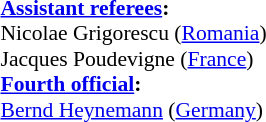<table width=100% style="font-size: 90%">
<tr>
<td><br><strong><a href='#'>Assistant referees</a>:</strong>
<br>Nicolae Grigorescu (<a href='#'>Romania</a>)
<br>Jacques Poudevigne (<a href='#'>France</a>)
<br><strong><a href='#'>Fourth official</a>:</strong>
<br><a href='#'>Bernd Heynemann</a> (<a href='#'>Germany</a>)</td>
</tr>
</table>
